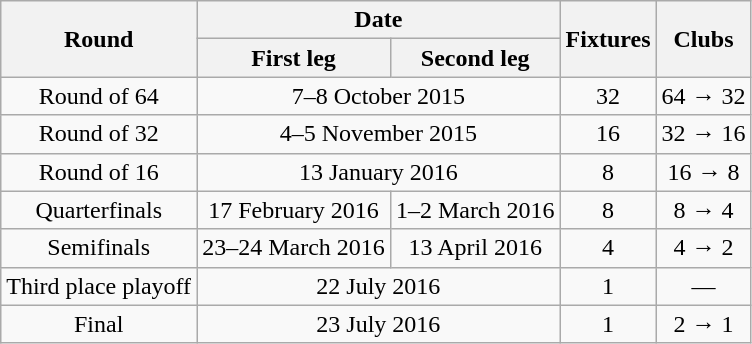<table class="wikitable">
<tr>
<th rowspan=2>Round</th>
<th colspan=2>Date</th>
<th rowspan=2>Fixtures</th>
<th rowspan=2>Clubs</th>
</tr>
<tr>
<th>First leg</th>
<th>Second leg</th>
</tr>
<tr style="text-align:center;">
<td>Round of 64</td>
<td colspan=2>7–8 October 2015</td>
<td>32</td>
<td>64 → 32</td>
</tr>
<tr style="text-align:center;">
<td>Round of 32</td>
<td colspan=2>4–5 November 2015</td>
<td>16</td>
<td>32 → 16</td>
</tr>
<tr style="text-align:center;">
<td>Round of 16</td>
<td colspan=2>13 January 2016</td>
<td>8</td>
<td>16 → 8</td>
</tr>
<tr style="text-align:center;">
<td>Quarterfinals</td>
<td>17 February 2016</td>
<td>1–2 March 2016</td>
<td>8</td>
<td>8 → 4</td>
</tr>
<tr style="text-align:center;">
<td>Semifinals</td>
<td>23–24 March 2016</td>
<td>13 April 2016</td>
<td>4</td>
<td>4 → 2</td>
</tr>
<tr style="text-align:center;">
<td>Third place playoff</td>
<td colspan=2>22 July 2016</td>
<td>1</td>
<td>—</td>
</tr>
<tr style="text-align:center;">
<td>Final</td>
<td colspan=2>23 July 2016</td>
<td>1</td>
<td>2 → 1</td>
</tr>
</table>
